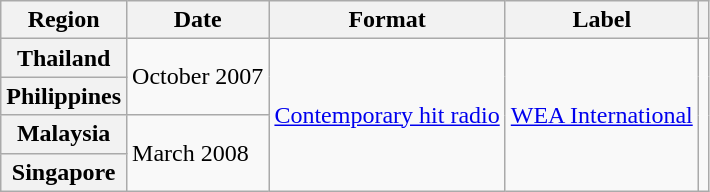<table class="wikitable plainrowheaders">
<tr>
<th scope="col">Region</th>
<th scope="col">Date</th>
<th scope="col">Format</th>
<th scope="col">Label</th>
<th scope="col"></th>
</tr>
<tr>
<th scope="row">Thailand</th>
<td rowspan="2">October 2007</td>
<td rowspan="4"><a href='#'>Contemporary hit radio</a></td>
<td rowspan="4"><a href='#'>WEA International</a></td>
<td align="center" rowspan="4"></td>
</tr>
<tr>
<th scope="row">Philippines</th>
</tr>
<tr>
<th scope="row">Malaysia</th>
<td rowspan="2">March 2008</td>
</tr>
<tr>
<th scope="row">Singapore</th>
</tr>
</table>
